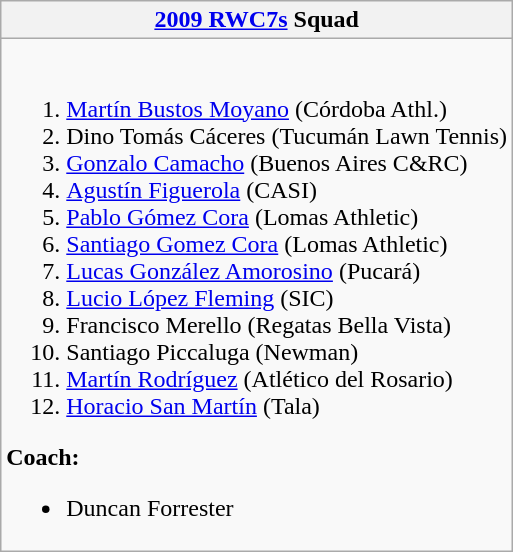<table class="wikitable collapsible collapsed">
<tr>
<th><a href='#'>2009 RWC7s</a> Squad</th>
</tr>
<tr>
<td><br><ol><li><a href='#'>Martín Bustos Moyano</a> (Córdoba Athl.)</li><li>Dino Tomás Cáceres (Tucumán Lawn Tennis)</li><li><a href='#'>Gonzalo Camacho</a> (Buenos Aires C&RC)</li><li><a href='#'>Agustín Figuerola</a> (CASI)</li><li><a href='#'>Pablo Gómez Cora</a> (Lomas Athletic)</li><li><a href='#'>Santiago Gomez Cora</a> (Lomas Athletic)</li><li><a href='#'>Lucas González Amorosino</a> (Pucará)</li><li><a href='#'>Lucio López Fleming</a> (SIC)</li><li>Francisco Merello (Regatas Bella Vista)</li><li>Santiago Piccaluga (Newman)</li><li><a href='#'>Martín Rodríguez</a> (Atlético del Rosario)</li><li><a href='#'>Horacio San Martín</a> (Tala)</li></ol><strong>Coach:</strong><ul><li>Duncan Forrester</li></ul></td>
</tr>
</table>
